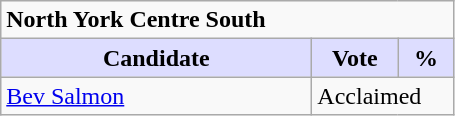<table class="wikitable plainrowheaders">
<tr>
<td colspan="3"><strong>North York Centre South</strong></td>
</tr>
<tr>
<th style="background:#ddf; width:200px;">Candidate</th>
<th style="background:#ddf; width:50px;">Vote</th>
<th style="background:#ddf; width:30px;">%</th>
</tr>
<tr>
<td><a href='#'>Bev Salmon</a></td>
<td colspan="2">Acclaimed</td>
</tr>
</table>
